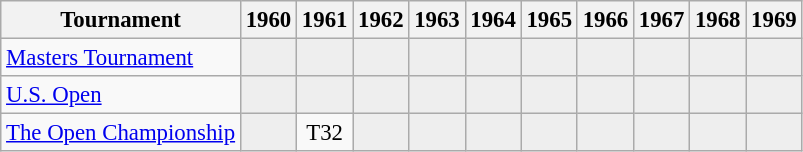<table class="wikitable" style="font-size:95%;text-align:center;">
<tr>
<th>Tournament</th>
<th>1960</th>
<th>1961</th>
<th>1962</th>
<th>1963</th>
<th>1964</th>
<th>1965</th>
<th>1966</th>
<th>1967</th>
<th>1968</th>
<th>1969</th>
</tr>
<tr>
<td align=left><a href='#'>Masters Tournament</a></td>
<td style="background:#eeeeee;"></td>
<td style="background:#eeeeee;"></td>
<td style="background:#eeeeee;"></td>
<td style="background:#eeeeee;"></td>
<td style="background:#eeeeee;"></td>
<td style="background:#eeeeee;"></td>
<td style="background:#eeeeee;"></td>
<td style="background:#eeeeee;"></td>
<td style="background:#eeeeee;"></td>
<td style="background:#eeeeee;"></td>
</tr>
<tr>
<td align=left><a href='#'>U.S. Open</a></td>
<td style="background:#eeeeee;"></td>
<td style="background:#eeeeee;"></td>
<td style="background:#eeeeee;"></td>
<td style="background:#eeeeee;"></td>
<td style="background:#eeeeee;"></td>
<td style="background:#eeeeee;"></td>
<td style="background:#eeeeee;"></td>
<td style="background:#eeeeee;"></td>
<td style="background:#eeeeee;"></td>
<td style="background:#eeeeee;"></td>
</tr>
<tr>
<td align=left><a href='#'>The Open Championship</a></td>
<td style="background:#eeeeee;"></td>
<td>T32</td>
<td style="background:#eeeeee;"></td>
<td style="background:#eeeeee;"></td>
<td style="background:#eeeeee;"></td>
<td style="background:#eeeeee;"></td>
<td style="background:#eeeeee;"></td>
<td style="background:#eeeeee;"></td>
<td style="background:#eeeeee;"></td>
<td style="background:#eeeeee;"></td>
</tr>
</table>
